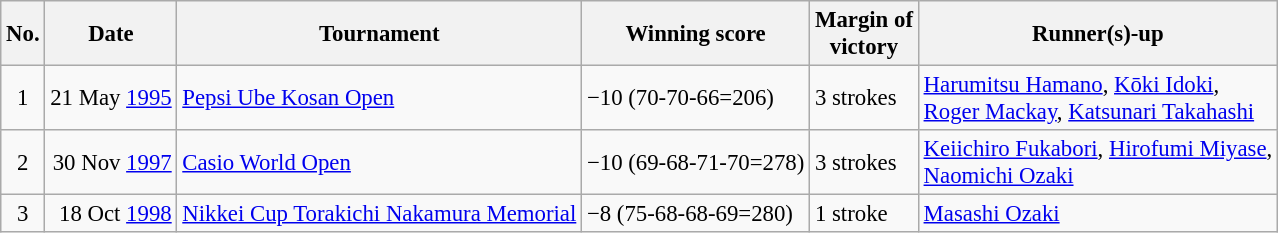<table class="wikitable" style="font-size:95%;">
<tr>
<th>No.</th>
<th>Date</th>
<th>Tournament</th>
<th>Winning score</th>
<th>Margin of<br>victory</th>
<th>Runner(s)-up</th>
</tr>
<tr>
<td align=center>1</td>
<td align=right>21 May <a href='#'>1995</a></td>
<td><a href='#'>Pepsi Ube Kosan Open</a></td>
<td>−10 (70-70-66=206)</td>
<td>3 strokes</td>
<td> <a href='#'>Harumitsu Hamano</a>,  <a href='#'>Kōki Idoki</a>,<br> <a href='#'>Roger Mackay</a>,  <a href='#'>Katsunari Takahashi</a></td>
</tr>
<tr>
<td align=center>2</td>
<td align=right>30 Nov <a href='#'>1997</a></td>
<td><a href='#'>Casio World Open</a></td>
<td>−10 (69-68-71-70=278)</td>
<td>3 strokes</td>
<td> <a href='#'>Keiichiro Fukabori</a>,  <a href='#'>Hirofumi Miyase</a>,<br> <a href='#'>Naomichi Ozaki</a></td>
</tr>
<tr>
<td align=center>3</td>
<td align=right>18 Oct <a href='#'>1998</a></td>
<td><a href='#'>Nikkei Cup Torakichi Nakamura Memorial</a></td>
<td>−8 (75-68-68-69=280)</td>
<td>1 stroke</td>
<td> <a href='#'>Masashi Ozaki</a></td>
</tr>
</table>
